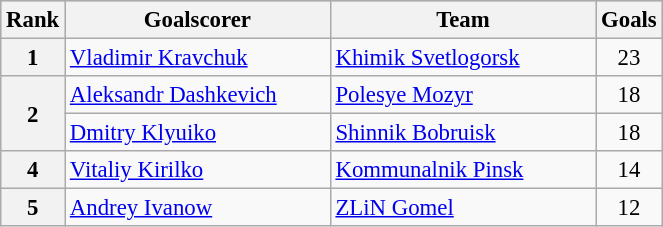<table class="wikitable" style="font-size: 95%;">
<tr bgcolor="#CCCCCC" align="center">
<th>Rank</th>
<th width=170>Goalscorer</th>
<th width=170>Team</th>
<th>Goals</th>
</tr>
<tr>
<th align="center">1</th>
<td> <a href='#'>Vladimir Kravchuk</a></td>
<td><a href='#'>Khimik Svetlogorsk</a></td>
<td align="center">23</td>
</tr>
<tr>
<th align="center" rowspan="2">2</th>
<td> <a href='#'>Aleksandr Dashkevich</a></td>
<td><a href='#'>Polesye Mozyr</a></td>
<td align="center">18</td>
</tr>
<tr>
<td> <a href='#'>Dmitry Klyuiko</a></td>
<td><a href='#'>Shinnik Bobruisk</a></td>
<td align="center">18</td>
</tr>
<tr>
<th align="center">4</th>
<td> <a href='#'>Vitaliy Kirilko</a></td>
<td><a href='#'>Kommunalnik Pinsk</a></td>
<td align="center">14</td>
</tr>
<tr>
<th align="center">5</th>
<td> <a href='#'>Andrey Ivanow</a></td>
<td><a href='#'>ZLiN Gomel</a></td>
<td align="center">12</td>
</tr>
</table>
